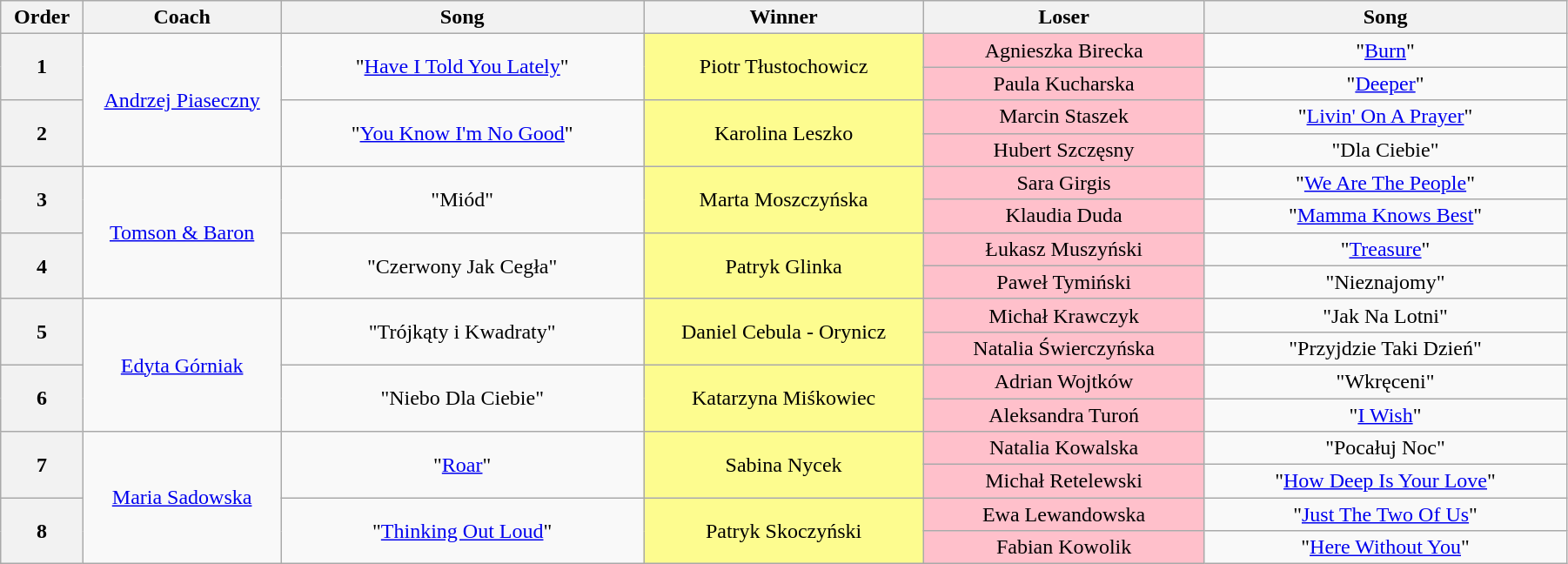<table class="wikitable" style="text-align: center; width:95%;">
<tr>
<th style="width:05%;">Order</th>
<th style="width:12%;">Coach</th>
<th style="width:22%;">Song</th>
<th style="width:17%;">Winner</th>
<th style="width:17%;">Loser</th>
<th style="width:22%;">Song</th>
</tr>
<tr>
<th rowspan="2">1</th>
<td rowspan="4"><a href='#'>Andrzej Piaseczny</a></td>
<td rowspan="2">"<a href='#'>Have I Told You Lately</a>"</td>
<td rowspan="2" style="background:#fdfc8f;">Piotr Tłustochowicz</td>
<td style="background:pink;">Agnieszka Birecka</td>
<td>"<a href='#'>Burn</a>"</td>
</tr>
<tr>
<td style="background:pink;">Paula Kucharska</td>
<td>"<a href='#'>Deeper</a>"</td>
</tr>
<tr>
<th rowspan="2">2</th>
<td rowspan="2">"<a href='#'>You Know I'm No Good</a>"</td>
<td rowspan="2" style="background:#fdfc8f;">Karolina Leszko</td>
<td style="background:pink;">Marcin Staszek</td>
<td>"<a href='#'>Livin' On A Prayer</a>"</td>
</tr>
<tr>
<td style="background:pink;">Hubert Szczęsny</td>
<td>"Dla Ciebie"</td>
</tr>
<tr>
<th rowspan="2">3</th>
<td rowspan="4"><a href='#'>Tomson & Baron</a></td>
<td rowspan="2">"Miód"</td>
<td rowspan="2" style="background:#fdfc8f;">Marta Moszczyńska</td>
<td style="background:pink;">Sara Girgis</td>
<td>"<a href='#'>We Are The People</a>"</td>
</tr>
<tr>
<td style="background:pink;">Klaudia Duda</td>
<td>"<a href='#'>Mamma Knows Best</a>"</td>
</tr>
<tr>
<th rowspan="2">4</th>
<td rowspan="2">"Czerwony Jak Cegła"</td>
<td rowspan="2" style="background:#fdfc8f;">Patryk Glinka</td>
<td style="background:pink;">Łukasz Muszyński</td>
<td>"<a href='#'>Treasure</a>"</td>
</tr>
<tr>
<td style="background:pink;">Paweł Tymiński</td>
<td>"Nieznajomy"</td>
</tr>
<tr>
<th rowspan="2">5</th>
<td rowspan="4"><a href='#'>Edyta Górniak</a></td>
<td rowspan="2">"Trójkąty i Kwadraty"</td>
<td rowspan="2" style="background:#fdfc8f;">Daniel Cebula - Orynicz</td>
<td style="background:pink;">Michał Krawczyk</td>
<td>"Jak Na Lotni"</td>
</tr>
<tr>
<td style="background:pink;">Natalia Świerczyńska</td>
<td>"Przyjdzie Taki Dzień"</td>
</tr>
<tr>
<th rowspan="2">6</th>
<td rowspan="2">"Niebo Dla Ciebie"</td>
<td rowspan="2" style="background:#fdfc8f;">Katarzyna Miśkowiec</td>
<td style="background:pink;">Adrian Wojtków</td>
<td>"Wkręceni"</td>
</tr>
<tr>
<td style="background:pink;">Aleksandra Turoń</td>
<td>"<a href='#'>I Wish</a>"</td>
</tr>
<tr>
<th rowspan="2">7</th>
<td rowspan="4"><a href='#'>Maria Sadowska</a></td>
<td rowspan="2">"<a href='#'>Roar</a>"</td>
<td rowspan="2" style="background:#fdfc8f;">Sabina Nycek</td>
<td style="background:pink;">Natalia Kowalska</td>
<td>"Pocałuj Noc"</td>
</tr>
<tr>
<td style="background:pink;">Michał Retelewski</td>
<td>"<a href='#'>How Deep Is Your Love</a>"</td>
</tr>
<tr>
<th rowspan="2">8</th>
<td rowspan="2">"<a href='#'>Thinking Out Loud</a>"</td>
<td rowspan="2" style="background:#fdfc8f;">Patryk Skoczyński</td>
<td style="background:pink;">Ewa Lewandowska</td>
<td>"<a href='#'>Just The Two Of Us</a>"</td>
</tr>
<tr>
<td style="background:pink;">Fabian Kowolik</td>
<td>"<a href='#'>Here Without You</a>"</td>
</tr>
</table>
